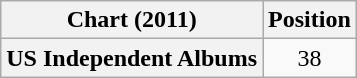<table class="wikitable plainrowheaders sortable">
<tr>
<th>Chart (2011)</th>
<th>Position</th>
</tr>
<tr>
<th scope="row">US Independent Albums</th>
<td align="center">38</td>
</tr>
</table>
